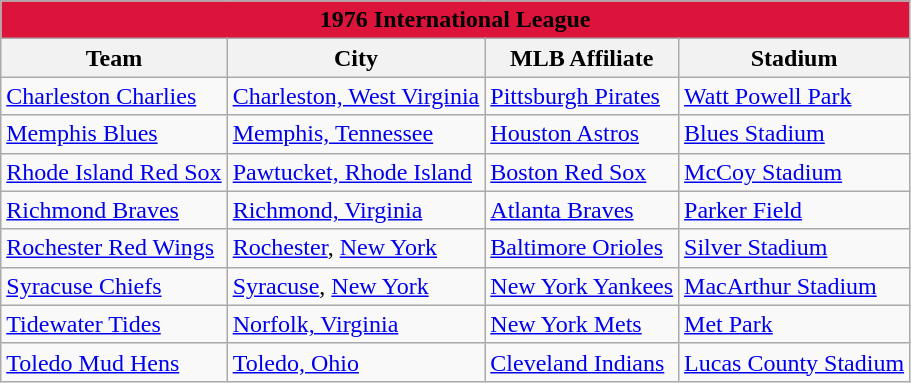<table class="wikitable" style="width:auto">
<tr>
<td bgcolor="#DC143C" align="center" colspan="7"><strong><span>1976 International League</span></strong></td>
</tr>
<tr>
<th>Team</th>
<th>City</th>
<th>MLB Affiliate</th>
<th>Stadium</th>
</tr>
<tr>
<td><a href='#'>Charleston Charlies</a></td>
<td><a href='#'>Charleston, West Virginia</a></td>
<td><a href='#'>Pittsburgh Pirates</a></td>
<td><a href='#'>Watt Powell Park</a></td>
</tr>
<tr>
<td><a href='#'>Memphis Blues</a></td>
<td><a href='#'>Memphis, Tennessee</a></td>
<td><a href='#'>Houston Astros</a></td>
<td><a href='#'>Blues Stadium</a></td>
</tr>
<tr>
<td><a href='#'>Rhode Island Red Sox</a></td>
<td><a href='#'>Pawtucket, Rhode Island</a></td>
<td><a href='#'>Boston Red Sox</a></td>
<td><a href='#'>McCoy Stadium</a></td>
</tr>
<tr>
<td><a href='#'>Richmond Braves</a></td>
<td><a href='#'>Richmond, Virginia</a></td>
<td><a href='#'>Atlanta Braves</a></td>
<td><a href='#'>Parker Field</a></td>
</tr>
<tr>
<td><a href='#'>Rochester Red Wings</a></td>
<td><a href='#'>Rochester</a>, <a href='#'>New York</a></td>
<td><a href='#'>Baltimore Orioles</a></td>
<td><a href='#'>Silver Stadium</a></td>
</tr>
<tr>
<td><a href='#'>Syracuse Chiefs</a></td>
<td><a href='#'>Syracuse</a>, <a href='#'>New York</a></td>
<td><a href='#'>New York Yankees</a></td>
<td><a href='#'>MacArthur Stadium</a></td>
</tr>
<tr>
<td><a href='#'>Tidewater Tides</a></td>
<td><a href='#'>Norfolk, Virginia</a></td>
<td><a href='#'>New York Mets</a></td>
<td><a href='#'>Met Park</a></td>
</tr>
<tr>
<td><a href='#'>Toledo Mud Hens</a></td>
<td><a href='#'>Toledo, Ohio</a></td>
<td><a href='#'>Cleveland Indians</a></td>
<td><a href='#'>Lucas County Stadium</a></td>
</tr>
</table>
